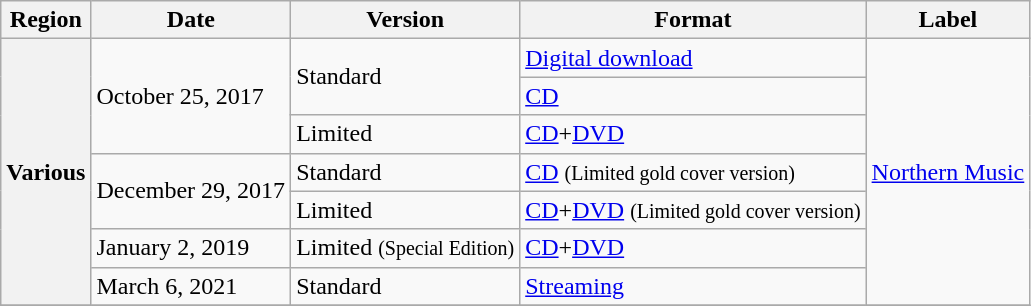<table class="wikitable sortable plainrowheaders">
<tr>
<th scope="col">Region</th>
<th scope="col">Date</th>
<th scope="col">Version</th>
<th scope="col">Format</th>
<th scope="col">Label</th>
</tr>
<tr>
<th rowspan="7">Various</th>
<td rowspan="3">October 25, 2017</td>
<td rowspan="2">Standard</td>
<td><a href='#'>Digital download</a></td>
<td rowspan="7"><a href='#'>Northern Music</a></td>
</tr>
<tr>
<td><a href='#'>CD</a></td>
</tr>
<tr>
<td>Limited</td>
<td><a href='#'>CD</a>+<a href='#'>DVD</a></td>
</tr>
<tr>
<td rowspan="2">December 29, 2017</td>
<td>Standard</td>
<td><a href='#'>CD</a> <small>(Limited gold cover version)</small></td>
</tr>
<tr>
<td>Limited</td>
<td><a href='#'>CD</a>+<a href='#'>DVD</a> <small>(Limited gold cover version)</small></td>
</tr>
<tr>
<td>January 2, 2019</td>
<td>Limited <small>(Special Edition)</small></td>
<td><a href='#'>CD</a>+<a href='#'>DVD</a></td>
</tr>
<tr>
<td>March 6, 2021</td>
<td>Standard</td>
<td><a href='#'>Streaming</a></td>
</tr>
<tr>
</tr>
</table>
